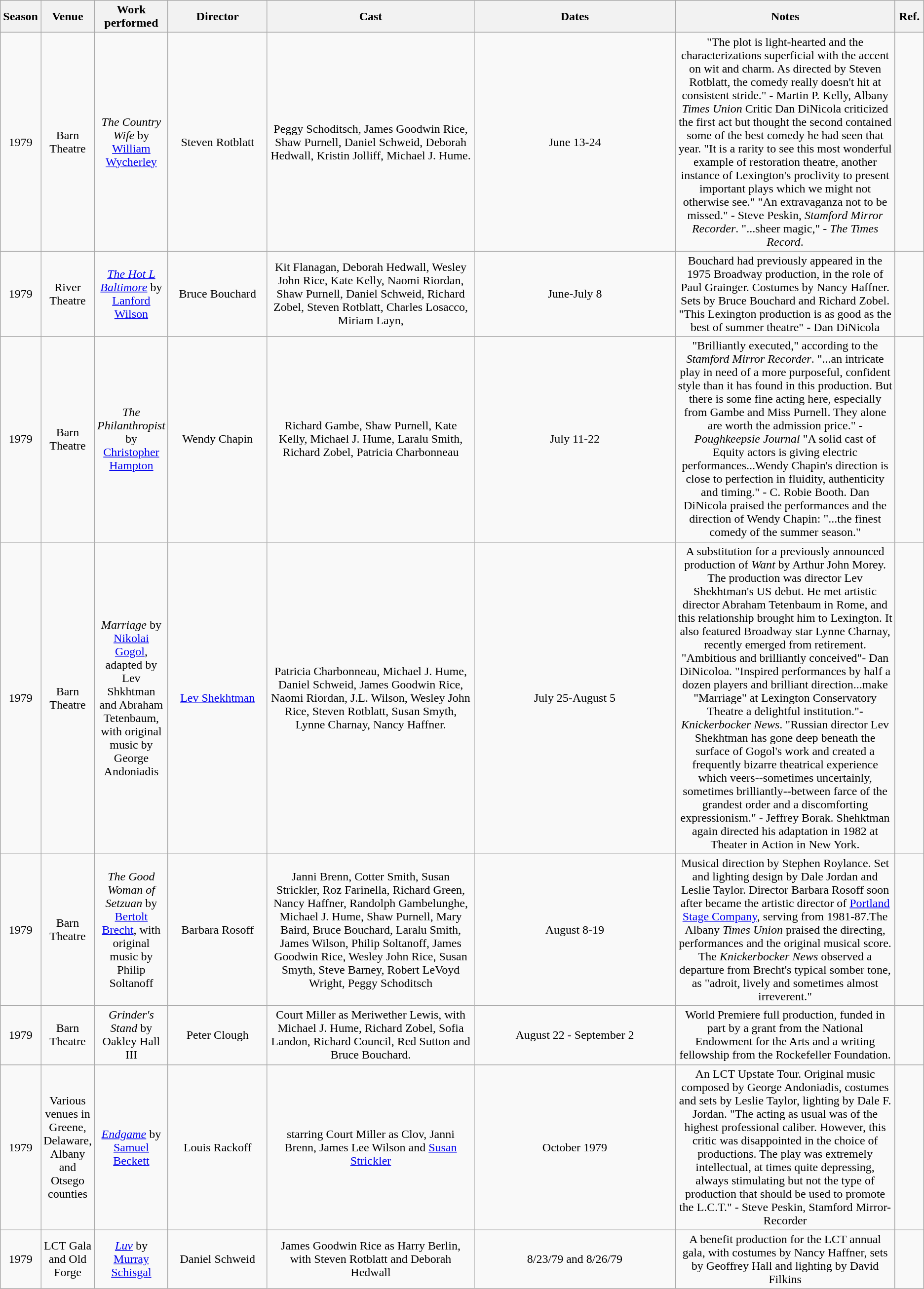<table class="wikitable mw-collapsible"class="wikitable mw-collapsible" style="text-align:center;">
<tr>
<th width="44">Season</th>
<th width="44">Venue</th>
<th width="44">Work performed</th>
<th width="154">Director</th>
<th width="363" class="unsortable">Cast</th>
<th width="363" class="unsortable">Dates</th>
<th width="363" class="unsortable">Notes</th>
<th width="33" class="unsortable">Ref.</th>
</tr>
<tr>
<td rowspan="1">1979</td>
<td>Barn Theatre</td>
<td><em>The Country Wife</em> by <a href='#'>William Wycherley</a></td>
<td>Steven Rotblatt</td>
<td>Peggy Schoditsch, James Goodwin Rice, Shaw Purnell, Daniel Schweid, Deborah Hedwall, Kristin Jolliff, Michael J. Hume.</td>
<td>June 13-24</td>
<td>"The plot is light-hearted and the characterizations superficial with the accent on wit and charm. As directed by Steven Rotblatt, the comedy really doesn't hit at consistent stride." - Martin P. Kelly, Albany <em>Times Union</em> Critic Dan DiNicola criticized the first act but thought the second contained some of the best comedy he had seen that year. "It is a rarity to see this most wonderful example of restoration theatre, another instance of Lexington's proclivity to present important plays which we might not otherwise see." "An extravaganza not to be missed." - Steve Peskin, <em>Stamford Mirror Recorder</em>. "...sheer magic," - <em>The Times Record</em>.</td>
<td></td>
</tr>
<tr>
<td rowspan="1">1979</td>
<td>River Theatre</td>
<td><em><a href='#'>The Hot L Baltimore</a></em> by <a href='#'>Lanford Wilson</a></td>
<td>Bruce Bouchard</td>
<td>Kit Flanagan, Deborah Hedwall, Wesley John Rice, Kate Kelly, Naomi Riordan, Shaw Purnell, Daniel Schweid, Richard Zobel, Steven Rotblatt, Charles Losacco, Miriam Layn,</td>
<td>June-July 8</td>
<td>Bouchard had previously appeared in the 1975 Broadway production, in the role of Paul Grainger. Costumes by Nancy Haffner. Sets by Bruce Bouchard and Richard Zobel. "This Lexington production is as good as the best of summer theatre" - Dan DiNicola</td>
<td></td>
</tr>
<tr>
<td rowspan="1">1979</td>
<td>Barn Theatre</td>
<td><em>The Philanthropist</em> by <a href='#'>Christopher Hampton</a></td>
<td>Wendy Chapin</td>
<td>Richard Gambe, Shaw Purnell, Kate Kelly, Michael J. Hume, Laralu Smith, Richard Zobel, Patricia Charbonneau</td>
<td>July 11-22</td>
<td>"Brilliantly executed," according to the <em>Stamford Mirror Recorder</em>. "...an intricate play in need of a more purposeful, confident style than it has found in this production. But there is some fine acting here, especially from Gambe and Miss Purnell. They alone are worth the admission price." - <em>Poughkeepsie Journal</em> "A solid cast of Equity actors is giving electric performances...Wendy Chapin's direction is close to perfection in fluidity, authenticity and timing." - C. Robie Booth. Dan DiNicola praised the performances and the direction of Wendy Chapin: "...the finest comedy of the summer season."</td>
<td></td>
</tr>
<tr>
<td rowspan="1">1979</td>
<td>Barn Theatre</td>
<td><em>Marriage</em> by <a href='#'>Nikolai Gogol</a>, adapted by Lev Shkhtman and Abraham Tetenbaum, with original music by George Andoniadis</td>
<td><a href='#'>Lev Shekhtman</a></td>
<td>Patricia Charbonneau, Michael J. Hume, Daniel Schweid, James Goodwin Rice, Naomi Riordan, J.L. Wilson, Wesley John Rice, Steven Rotblatt, Susan Smyth, Lynne Charnay, Nancy Haffner.</td>
<td>July 25-August 5</td>
<td>A substitution for a previously announced production of <em>Want</em> by Arthur John Morey. The production was director Lev Shekhtman's US debut. He met artistic director Abraham Tetenbaum in Rome, and this relationship brought him to Lexington. It also featured Broadway star Lynne Charnay, recently emerged from retirement. "Ambitious and brilliantly conceived"- Dan DiNicoloa. "Inspired performances by half a dozen players and brilliant direction...make "Marriage" at Lexington Conservatory Theatre a delightful institution."- <em>Knickerbocker News</em>. "Russian director Lev Shekhtman has gone deep beneath the surface of Gogol's work and created a frequently bizarre theatrical experience which veers--sometimes uncertainly, sometimes brilliantly--between farce of the grandest order and a discomforting expressionism." - Jeffrey Borak. Shehktman again directed his adaptation in 1982 at Theater in Action in New York.</td>
<td></td>
</tr>
<tr>
<td rowspan="1">1979</td>
<td>Barn Theatre</td>
<td><em>The Good Woman of Setzuan</em> by <a href='#'>Bertolt Brecht</a>, with original music by Philip Soltanoff</td>
<td>Barbara Rosoff</td>
<td>Janni Brenn, Cotter Smith, Susan Strickler, Roz Farinella, Richard Green, Nancy Haffner, Randolph Gambelunghe, Michael J. Hume, Shaw Purnell, Mary Baird, Bruce Bouchard, Laralu Smith, James Wilson, Philip Soltanoff, James Goodwin Rice, Wesley John Rice, Susan Smyth, Steve Barney, Robert LeVoyd Wright, Peggy Schoditsch</td>
<td>August 8-19</td>
<td>Musical direction by Stephen Roylance. Set and lighting design by Dale Jordan and Leslie Taylor. Director Barbara Rosoff soon after became the artistic director of <a href='#'>Portland Stage Company</a>, serving from 1981-87.The Albany <em>Times Union</em> praised the directing, performances and the original musical score. The <em>Knickerbocker News</em> observed a departure from Brecht's typical somber tone, as "adroit, lively and sometimes almost irreverent."</td>
<td></td>
</tr>
<tr>
<td rowspan="1">1979</td>
<td>Barn Theatre</td>
<td><em>Grinder's Stand</em> by Oakley Hall III</td>
<td>Peter Clough</td>
<td>Court Miller as Meriwether Lewis, with Michael J. Hume, Richard Zobel, Sofia Landon, Richard Council, Red Sutton and Bruce Bouchard.</td>
<td>August 22 - September 2</td>
<td>World Premiere full production, funded in part by a grant from the National Endowment for the Arts and a writing fellowship from the Rockefeller Foundation.</td>
<td></td>
</tr>
<tr>
<td rowspan="1">1979</td>
<td>Various venues in Greene, Delaware, Albany and Otsego counties</td>
<td><em><a href='#'>Endgame</a></em> by <a href='#'>Samuel Beckett</a></td>
<td>Louis Rackoff</td>
<td>starring Court Miller as Clov, Janni Brenn, James Lee Wilson and <a href='#'>Susan Strickler</a></td>
<td>October 1979</td>
<td>An LCT Upstate Tour. Original music composed by George Andoniadis, costumes and sets by Leslie Taylor, lighting by Dale F. Jordan. "The acting as usual was of the highest professional caliber. However, this critic was disappointed in the choice of productions. The play was extremely intellectual, at times quite depressing, always stimulating but not the type of production that should be used to promote the L.C.T." - Steve Peskin, Stamford Mirror-Recorder</td>
<td></td>
</tr>
<tr>
<td rowspan="1">1979</td>
<td>LCT Gala and Old Forge</td>
<td><em><a href='#'>Luv</a></em> by <a href='#'>Murray Schisgal</a></td>
<td>Daniel Schweid</td>
<td>James Goodwin Rice as Harry Berlin, with Steven Rotblatt and Deborah Hedwall</td>
<td>8/23/79 and 8/26/79</td>
<td>A benefit production for the LCT annual gala, with costumes by Nancy Haffner, sets by Geoffrey Hall and lighting by David Filkins</td>
<td></td>
</tr>
</table>
